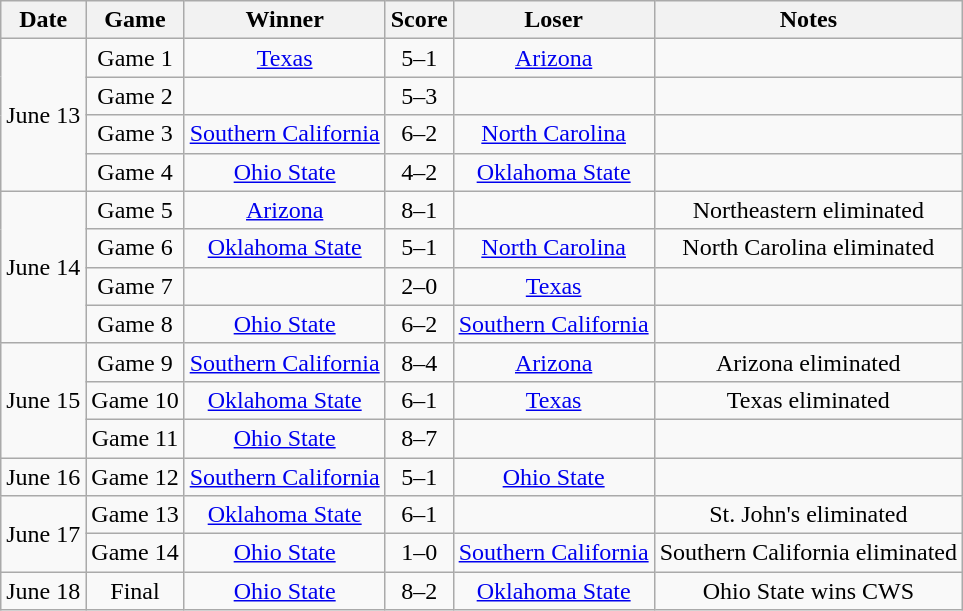<table class="wikitable">
<tr>
<th>Date</th>
<th>Game</th>
<th>Winner</th>
<th>Score</th>
<th>Loser</th>
<th>Notes</th>
</tr>
<tr align=center>
<td rowspan=4>June 13</td>
<td>Game 1</td>
<td><a href='#'>Texas</a></td>
<td>5–1</td>
<td><a href='#'>Arizona</a></td>
<td></td>
</tr>
<tr align=center>
<td>Game 2</td>
<td></td>
<td>5–3</td>
<td></td>
<td></td>
</tr>
<tr align=center>
<td>Game 3</td>
<td><a href='#'>Southern California</a></td>
<td>6–2</td>
<td><a href='#'>North Carolina</a></td>
<td></td>
</tr>
<tr align=center>
<td>Game 4</td>
<td><a href='#'>Ohio State</a></td>
<td>4–2</td>
<td><a href='#'>Oklahoma State</a></td>
<td></td>
</tr>
<tr align=center>
<td rowspan=4>June 14</td>
<td>Game 5</td>
<td><a href='#'>Arizona</a></td>
<td>8–1</td>
<td></td>
<td>Northeastern eliminated</td>
</tr>
<tr align=center>
<td>Game 6</td>
<td><a href='#'>Oklahoma State</a></td>
<td>5–1</td>
<td><a href='#'>North Carolina</a></td>
<td>North Carolina eliminated</td>
</tr>
<tr align=center>
<td>Game 7</td>
<td></td>
<td>2–0</td>
<td><a href='#'>Texas</a></td>
<td></td>
</tr>
<tr align=center>
<td>Game 8</td>
<td><a href='#'>Ohio State</a></td>
<td>6–2</td>
<td><a href='#'>Southern California</a></td>
<td></td>
</tr>
<tr align=center>
<td rowspan=3>June 15</td>
<td>Game 9</td>
<td><a href='#'>Southern California</a></td>
<td>8–4</td>
<td><a href='#'>Arizona</a></td>
<td>Arizona eliminated</td>
</tr>
<tr align=center>
<td>Game 10</td>
<td><a href='#'>Oklahoma State</a></td>
<td>6–1</td>
<td><a href='#'>Texas</a></td>
<td>Texas eliminated</td>
</tr>
<tr align=center>
<td>Game 11</td>
<td><a href='#'>Ohio State</a></td>
<td>8–7</td>
<td></td>
<td></td>
</tr>
<tr align=center>
<td>June 16</td>
<td>Game 12</td>
<td><a href='#'>Southern California</a></td>
<td>5–1</td>
<td><a href='#'>Ohio State</a></td>
<td></td>
</tr>
<tr align=center>
<td rowspan=2>June 17</td>
<td>Game 13</td>
<td><a href='#'>Oklahoma State</a></td>
<td>6–1</td>
<td></td>
<td>St. John's eliminated</td>
</tr>
<tr align=center>
<td>Game 14</td>
<td><a href='#'>Ohio State</a></td>
<td>1–0</td>
<td><a href='#'>Southern California</a></td>
<td>Southern California eliminated</td>
</tr>
<tr align=center>
<td>June 18</td>
<td>Final</td>
<td><a href='#'>Ohio State</a></td>
<td>8–2</td>
<td><a href='#'>Oklahoma State</a></td>
<td>Ohio State wins CWS</td>
</tr>
</table>
